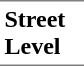<table border=0 cellspacing=0 cellpadding=3>
<tr>
<td style="border-bottom:solid 1px gray;border-top:solid 1px gray;" width=50 valign=top><strong>Street Level</strong></td>
</tr>
</table>
